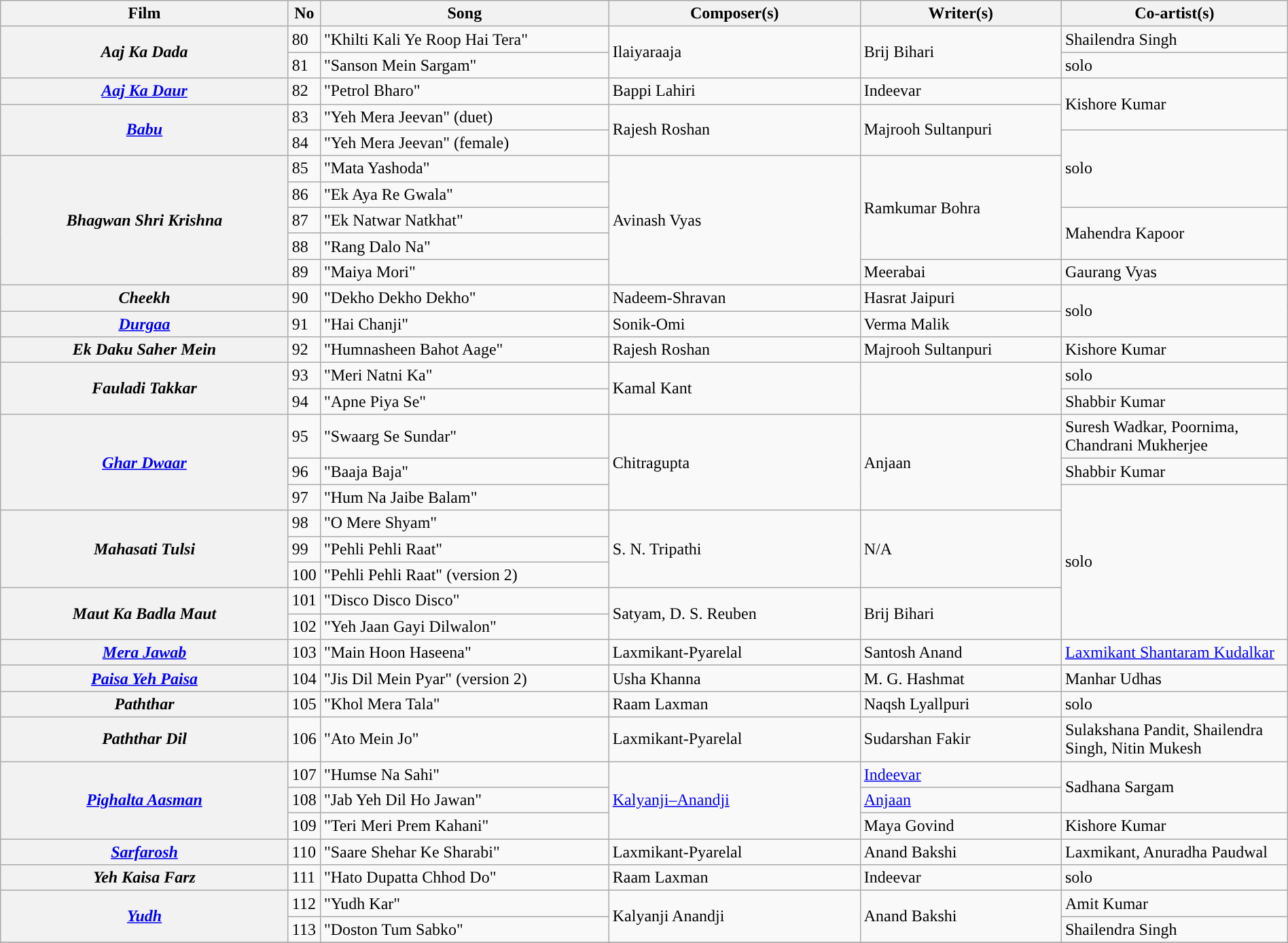<table class="wikitable plainrowheaders" width="100%" textcolor:#000;">
<tr style="background:#b0e0e66;">
<th scope="col" width=23%><strong>Film</strong></th>
<th><strong>No</strong></th>
<th scope="col" width=23%><strong>Song</strong></th>
<th scope="col" width=20%><strong>Composer(s)</strong></th>
<th scope="col" width=16%><strong>Writer(s)</strong></th>
<th scope="col" width=18%><strong>Co-artist(s)</strong></th>
</tr>
<tr>
<th rowspan=2><em>Aaj Ka Dada</em></th>
<td>80</td>
<td>"Khilti Kali Ye Roop Hai Tera"</td>
<td rowspan=2>Ilaiyaraaja</td>
<td rowspan=2>Brij Bihari</td>
<td>Shailendra Singh</td>
</tr>
<tr>
<td>81</td>
<td>"Sanson Mein Sargam"</td>
<td>solo</td>
</tr>
<tr>
<th><em><a href='#'>Aaj Ka Daur</a></em></th>
<td>82</td>
<td>"Petrol Bharo"</td>
<td>Bappi Lahiri</td>
<td>Indeevar</td>
<td rowspan=2>Kishore Kumar</td>
</tr>
<tr>
<th rowspan=2><em><a href='#'>Babu</a></em></th>
<td>83</td>
<td>"Yeh Mera Jeevan" (duet)</td>
<td rowspan=2>Rajesh Roshan</td>
<td rowspan=2>Majrooh Sultanpuri</td>
</tr>
<tr>
<td>84</td>
<td>"Yeh Mera Jeevan" (female)</td>
<td rowspan=3>solo</td>
</tr>
<tr>
<th rowspan=5><em>Bhagwan Shri Krishna</em></th>
<td>85</td>
<td>"Mata Yashoda"</td>
<td rowspan=5>Avinash Vyas</td>
<td rowspan=4>Ramkumar Bohra</td>
</tr>
<tr>
<td>86</td>
<td>"Ek Aya Re Gwala"</td>
</tr>
<tr>
<td>87</td>
<td>"Ek Natwar Natkhat"</td>
<td rowspan=2>Mahendra Kapoor</td>
</tr>
<tr>
<td>88</td>
<td>"Rang Dalo Na"</td>
</tr>
<tr>
<td>89</td>
<td>"Maiya Mori"</td>
<td>Meerabai</td>
<td>Gaurang Vyas</td>
</tr>
<tr>
<th><em>Cheekh</em></th>
<td>90</td>
<td>"Dekho Dekho Dekho"</td>
<td>Nadeem-Shravan</td>
<td>Hasrat Jaipuri</td>
<td rowspan=2>solo</td>
</tr>
<tr>
<th><em><a href='#'>Durgaa</a></em></th>
<td>91</td>
<td>"Hai Chanji"</td>
<td>Sonik-Omi</td>
<td>Verma Malik</td>
</tr>
<tr>
<th><em>Ek Daku Saher Mein</em></th>
<td>92</td>
<td>"Humnasheen Bahot Aage"</td>
<td>Rajesh Roshan</td>
<td>Majrooh Sultanpuri</td>
<td>Kishore Kumar</td>
</tr>
<tr>
<th rowspan=2><em>Fauladi Takkar</em></th>
<td>93</td>
<td>"Meri Natni Ka"</td>
<td rowspan=2>Kamal Kant</td>
<td rowspan=2></td>
<td>solo</td>
</tr>
<tr>
<td>94</td>
<td>"Apne Piya Se"</td>
<td>Shabbir Kumar</td>
</tr>
<tr>
<th rowspan=3><em><a href='#'>Ghar Dwaar</a></em></th>
<td>95</td>
<td>"Swaarg Se Sundar"</td>
<td rowspan=3>Chitragupta</td>
<td rowspan=3>Anjaan</td>
<td>Suresh Wadkar, Poornima, Chandrani Mukherjee</td>
</tr>
<tr>
<td>96</td>
<td>"Baaja Baja"</td>
<td>Shabbir Kumar</td>
</tr>
<tr>
<td>97</td>
<td>"Hum Na Jaibe Balam"</td>
<td rowspan=6>solo</td>
</tr>
<tr>
<th rowspan=3><em>Mahasati Tulsi</em></th>
<td>98</td>
<td>"O Mere Shyam"</td>
<td rowspan=3>S. N. Tripathi</td>
<td rowspan=3>N/A</td>
</tr>
<tr>
<td>99</td>
<td>"Pehli Pehli Raat"</td>
</tr>
<tr>
<td>100</td>
<td>"Pehli Pehli Raat" (version 2)</td>
</tr>
<tr>
<th rowspan=2><em>Maut Ka Badla Maut</em></th>
<td>101</td>
<td>"Disco Disco Disco"</td>
<td rowspan=2>Satyam, D. S. Reuben</td>
<td rowspan=2>Brij Bihari</td>
</tr>
<tr>
<td>102</td>
<td>"Yeh Jaan Gayi Dilwalon"</td>
</tr>
<tr>
<th><em><a href='#'>Mera Jawab</a></em></th>
<td>103</td>
<td>"Main Hoon Haseena"</td>
<td>Laxmikant-Pyarelal</td>
<td>Santosh Anand</td>
<td><a href='#'>Laxmikant Shantaram Kudalkar</a></td>
</tr>
<tr>
<th><em><a href='#'>Paisa Yeh Paisa</a></em></th>
<td>104</td>
<td>"Jis Dil Mein Pyar" (version 2)</td>
<td>Usha Khanna</td>
<td>M. G. Hashmat</td>
<td>Manhar Udhas</td>
</tr>
<tr>
<th><em>Paththar</em></th>
<td>105</td>
<td>"Khol Mera Tala"</td>
<td>Raam Laxman</td>
<td>Naqsh Lyallpuri</td>
<td>solo</td>
</tr>
<tr>
<th><em>Paththar Dil</em></th>
<td>106</td>
<td>"Ato Mein Jo"</td>
<td>Laxmikant-Pyarelal</td>
<td>Sudarshan Fakir</td>
<td>Sulakshana Pandit, Shailendra Singh, Nitin Mukesh</td>
</tr>
<tr>
<th rowspan="3"><em><a href='#'>Pighalta Aasman</a></em></th>
<td>107</td>
<td>"Humse Na Sahi"</td>
<td rowspan="3"><a href='#'>Kalyanji–Anandji</a></td>
<td><a href='#'>Indeevar</a></td>
<td rowspan=2>Sadhana Sargam</td>
</tr>
<tr>
<td>108</td>
<td>"Jab Yeh Dil Ho Jawan"</td>
<td><a href='#'>Anjaan</a></td>
</tr>
<tr>
<td>109</td>
<td>"Teri Meri Prem Kahani"</td>
<td>Maya Govind</td>
<td>Kishore Kumar</td>
</tr>
<tr>
<th><em><a href='#'>Sarfarosh</a></em></th>
<td>110</td>
<td>"Saare Shehar Ke Sharabi"</td>
<td>Laxmikant-Pyarelal</td>
<td>Anand Bakshi</td>
<td>Laxmikant, Anuradha Paudwal</td>
</tr>
<tr>
<th><em>Yeh Kaisa Farz</em></th>
<td>111</td>
<td>"Hato Dupatta Chhod Do"</td>
<td>Raam Laxman</td>
<td>Indeevar</td>
<td>solo</td>
</tr>
<tr>
<th rowspan=2><em><a href='#'>Yudh</a></em></th>
<td>112</td>
<td>"Yudh Kar"</td>
<td rowspan=2>Kalyanji Anandji</td>
<td rowspan=2>Anand Bakshi</td>
<td>Amit Kumar</td>
</tr>
<tr>
<td>113</td>
<td>"Doston Tum Sabko"</td>
<td>Shailendra Singh</td>
</tr>
<tr>
</tr>
</table>
